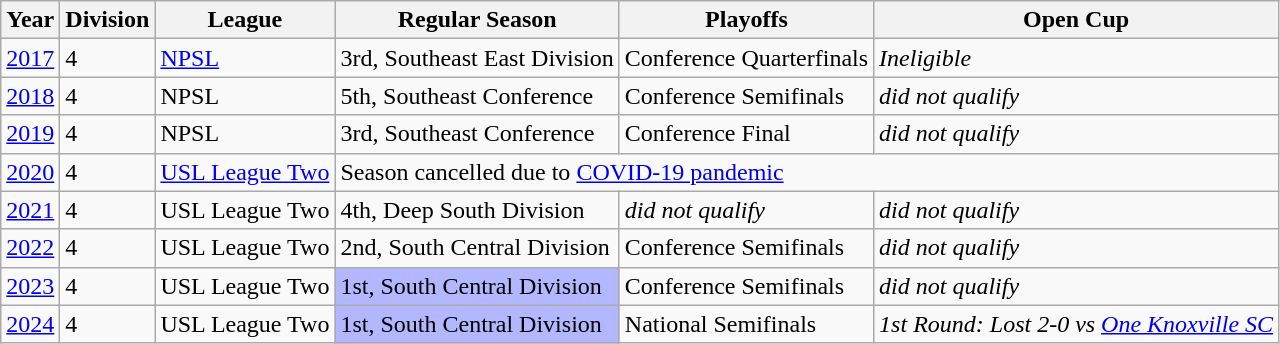<table class="wikitable">
<tr>
<th>Year</th>
<th>Division</th>
<th>League</th>
<th>Regular Season</th>
<th>Playoffs</th>
<th>Open Cup</th>
</tr>
<tr>
<td><a href='#'>2017</a></td>
<td>4</td>
<td><a href='#'>NPSL</a></td>
<td>3rd, Southeast East Division</td>
<td>Conference Quarterfinals</td>
<td><em>Ineligible</em></td>
</tr>
<tr>
<td><a href='#'>2018</a></td>
<td>4</td>
<td>NPSL</td>
<td>5th, Southeast Conference</td>
<td>Conference Semifinals</td>
<td><em>did not qualify</em></td>
</tr>
<tr>
<td><a href='#'>2019</a></td>
<td>4</td>
<td>NPSL</td>
<td>3rd, Southeast Conference</td>
<td>Conference Final</td>
<td><em>did not qualify</em></td>
</tr>
<tr>
<td><a href='#'>2020</a></td>
<td>4</td>
<td><a href='#'>USL League Two</a></td>
<td colspan=3>Season cancelled due to <a href='#'>COVID-19 pandemic</a></td>
</tr>
<tr>
<td><a href='#'>2021</a></td>
<td>4</td>
<td>USL League Two</td>
<td>4th, Deep South Division</td>
<td><em>did not qualify</em></td>
<td><em>did not qualify</em></td>
</tr>
<tr>
<td><a href='#'>2022</a></td>
<td>4</td>
<td>USL League Two</td>
<td>2nd, South Central Division</td>
<td>Conference Semifinals</td>
<td><em>did not qualify</em></td>
</tr>
<tr>
<td><a href='#'>2023</a></td>
<td>4</td>
<td>USL League Two</td>
<td bgcolor="B3B7FF">1st, South Central Division</td>
<td>Conference Semifinals</td>
<td><em>did not qualify</em></td>
</tr>
<tr>
<td><a href='#'>2024</a></td>
<td>4</td>
<td>USL League Two</td>
<td bgcolor="B3B7FF">1st, South Central Division</td>
<td>National Semifinals</td>
<td><em>1st Round: Lost 2-0 vs <a href='#'>One Knoxville SC</a></em></td>
</tr>
</table>
